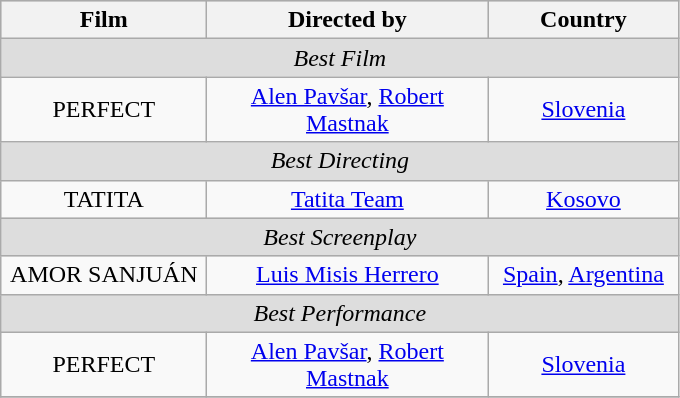<table class="wikitable">
<tr bgcolor="#CCCCCC">
<th width="130" rowspan="1">Film</th>
<th width="180" rowspan="1">Directed by</th>
<th width="120" rowspan="1">Country</th>
</tr>
<tr bgcolor="#DDDDDD">
<td colspan=6 align=center><em>Best Film</em></td>
</tr>
<tr>
<td align="center">PERFECT</td>
<td align="center"><a href='#'>Alen Pavšar</a>, <a href='#'>Robert Mastnak</a></td>
<td align="center"><a href='#'>Slovenia</a></td>
</tr>
<tr bgcolor="#DDDDDD">
<td colspan=6 align=center><em>Best Directing</em></td>
</tr>
<tr>
<td align="center">TATITA</td>
<td align="center"><a href='#'>Tatita Team</a></td>
<td align="center"><a href='#'>Kosovo</a></td>
</tr>
<tr bgcolor="#DDDDDD">
<td colspan=6 align=center><em>Best Screenplay</em></td>
</tr>
<tr>
<td align="center">AMOR SANJUÁN</td>
<td align="center"><a href='#'>Luis Misis Herrero</a></td>
<td align="center"><a href='#'>Spain</a>, <a href='#'>Argentina</a></td>
</tr>
<tr bgcolor="#DDDDDD">
<td colspan=6 align=center><em>Best Performance</em></td>
</tr>
<tr>
<td align="center">PERFECT</td>
<td align="center"><a href='#'>Alen Pavšar</a>, <a href='#'>Robert Mastnak</a></td>
<td align="center"><a href='#'>Slovenia</a></td>
</tr>
<tr>
</tr>
</table>
